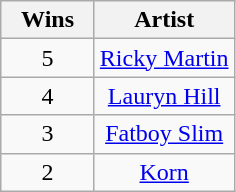<table class="wikitable" rowspan="2" style="text-align:center">
<tr>
<th scope="col" style="width:55px;">Wins</th>
<th scope="col" style="text-align:center;">Artist</th>
</tr>
<tr>
<td style="text-align:center">5</td>
<td><a href='#'>Ricky Martin</a></td>
</tr>
<tr>
<td style="text-align:center">4</td>
<td><a href='#'>Lauryn Hill</a></td>
</tr>
<tr>
<td style="text-align:center">3</td>
<td><a href='#'>Fatboy Slim</a></td>
</tr>
<tr>
<td style="text-align:center">2</td>
<td><a href='#'>Korn</a></td>
</tr>
</table>
